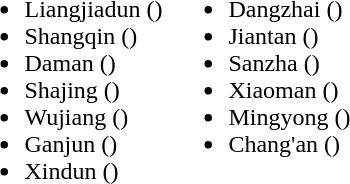<table>
<tr>
<td valign="top"><br><ul><li>Liangjiadun ()</li><li>Shangqin  ()</li><li>Daman ()</li><li>Shajing ()</li><li>Wujiang ()</li><li>Ganjun ()</li><li>Xindun ()</li></ul></td>
<td valign="top"><br><ul><li>Dangzhai ()</li><li>Jiantan ()</li><li>Sanzha ()</li><li>Xiaoman ()</li><li>Mingyong ()</li><li>Chang'an ()</li></ul></td>
</tr>
</table>
